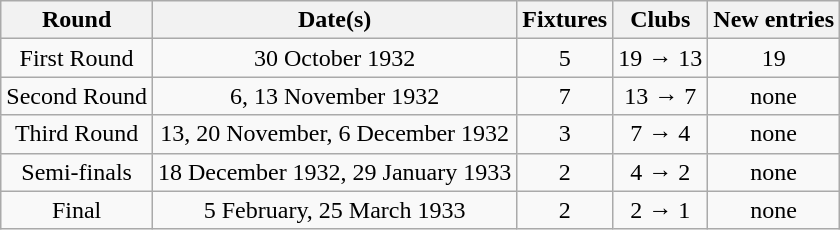<table class="wikitable" style="text-align:center">
<tr>
<th>Round</th>
<th>Date(s)</th>
<th>Fixtures</th>
<th>Clubs</th>
<th>New entries</th>
</tr>
<tr>
<td>First Round</td>
<td>30 October 1932</td>
<td>5</td>
<td>19 → 13</td>
<td>19</td>
</tr>
<tr>
<td>Second Round</td>
<td>6, 13 November 1932</td>
<td>7</td>
<td>13 → 7</td>
<td>none</td>
</tr>
<tr>
<td>Third Round</td>
<td>13, 20 November, 6 December 1932</td>
<td>3</td>
<td>7 → 4</td>
<td>none</td>
</tr>
<tr>
<td>Semi-finals</td>
<td>18 December 1932, 29 January 1933</td>
<td>2</td>
<td>4 → 2</td>
<td>none</td>
</tr>
<tr>
<td>Final</td>
<td>5 February, 25 March 1933</td>
<td>2</td>
<td>2 → 1</td>
<td>none</td>
</tr>
</table>
